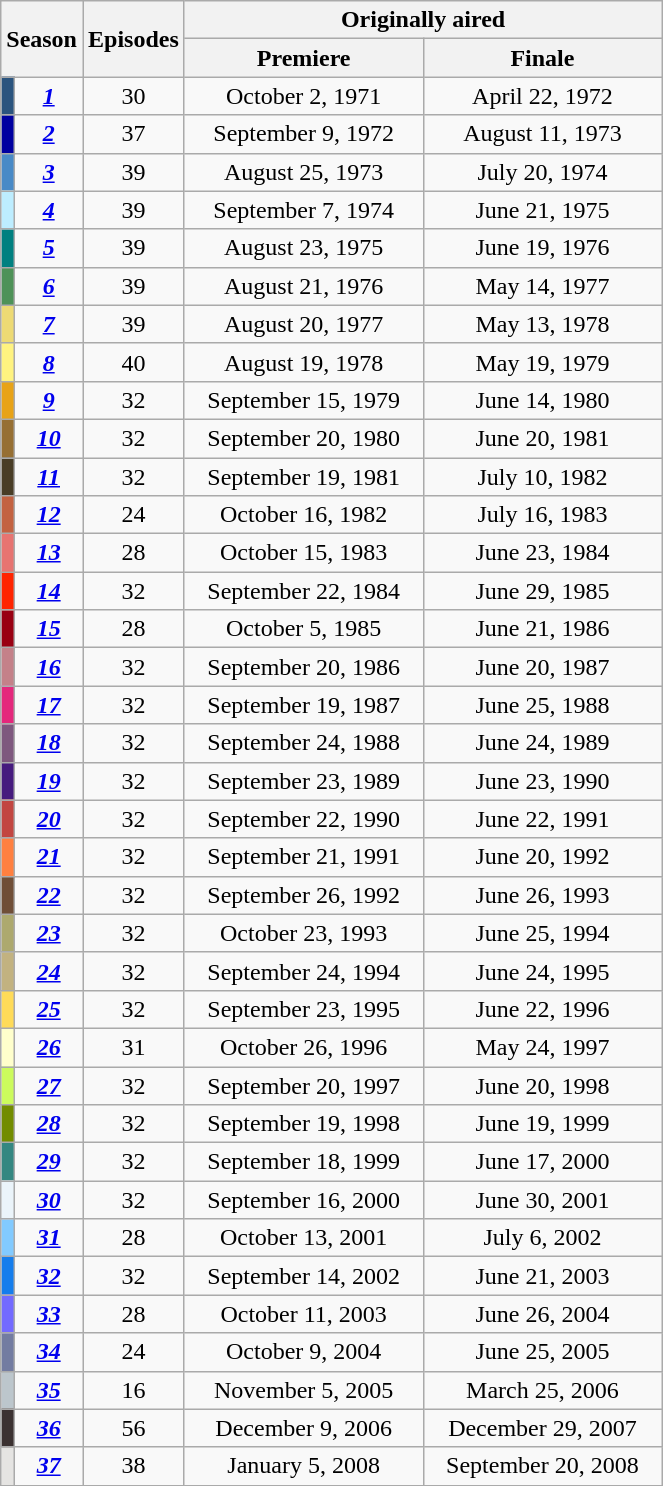<table class="wikitable">
<tr>
<th colspan="2" rowspan="2" style="width:10px;">Season</th>
<th rowspan="2" style="width:50px;">Episodes</th>
<th colspan="2" style="width:311px;">Originally aired</th>
</tr>
<tr>
<th>Premiere</th>
<th>Finale</th>
</tr>
<tr>
<td width="2px" bgcolor="2B547E" height="10px"></td>
<td align="center"><a href='#'><strong><em>1</em></strong></a></td>
<td align="center">30</td>
<td align="center">October 2, 1971</td>
<td align="center">April 22, 1972</td>
</tr>
<tr>
<td width="2px" bgcolor="0000A0" height="10px"></td>
<td align="center"><a href='#'><strong><em>2</em></strong></a></td>
<td align="center">37</td>
<td align="center">September 9, 1972</td>
<td align="center">August 11, 1973</td>
</tr>
<tr>
<td width="2px" bgcolor="488AC7" height="10px"></td>
<td align="center"><a href='#'><strong><em>3</em></strong></a></td>
<td align="center">39</td>
<td align="center">August 25, 1973</td>
<td align="center">July 20, 1974</td>
</tr>
<tr>
<td width="2px" bgcolor="BDEDFF" height="10px"></td>
<td align="center"><a href='#'><strong><em>4</em></strong></a></td>
<td align="center">39</td>
<td align="center">September 7, 1974</td>
<td align="center">June 21, 1975</td>
</tr>
<tr>
<td width="2px" bgcolor="008080" height="10px"></td>
<td align="center"><a href='#'><strong><em>5</em></strong></a></td>
<td align="center">39</td>
<td align="center">August 23, 1975</td>
<td align="center">June 19, 1976</td>
</tr>
<tr>
<td width="2px" bgcolor="4E9258" height="10px"></td>
<td align="center"><a href='#'><strong><em>6</em></strong></a></td>
<td align="center">39</td>
<td align="center">August 21, 1976</td>
<td align="center">May 14, 1977</td>
</tr>
<tr>
<td width="2px" bgcolor="EDDA74" height="10px"></td>
<td align="center"><a href='#'><strong><em>7</em></strong></a></td>
<td align="center">39</td>
<td align="center">August 20, 1977</td>
<td align="center">May 13, 1978</td>
</tr>
<tr>
<td width="2px" bgcolor="FFF380" height="10px"></td>
<td align="center"><a href='#'><strong><em>8</em></strong></a></td>
<td align="center">40</td>
<td align="center">August 19, 1978</td>
<td align="center">May 19, 1979</td>
</tr>
<tr>
<td width="2px" bgcolor="E8A317" height="10px"></td>
<td align="center"><a href='#'><strong><em>9</em></strong></a></td>
<td align="center">32</td>
<td align="center">September 15, 1979</td>
<td align="center">June 14, 1980</td>
</tr>
<tr>
<td width="2px" bgcolor="966F33" height="10px"></td>
<td align="center"><a href='#'><strong><em>10</em></strong></a></td>
<td align="center">32</td>
<td align="center">September 20, 1980</td>
<td align="center">June 20, 1981</td>
</tr>
<tr>
<td width="2px" bgcolor="493D26" height="10px"></td>
<td align="center"><a href='#'><strong><em>11</em></strong></a></td>
<td align="center">32</td>
<td align="center">September 19, 1981</td>
<td align="center">July 10, 1982</td>
</tr>
<tr>
<td width="2px" bgcolor="C36241" height="10px"></td>
<td align="center"><a href='#'><strong><em>12</em></strong></a></td>
<td align="center">24</td>
<td align="center">October 16, 1982</td>
<td align="center">July 16, 1983</td>
</tr>
<tr>
<td width="2px" bgcolor="E77471" height="10px"></td>
<td align="center"><a href='#'><strong><em>13</em></strong></a></td>
<td align="center">28</td>
<td align="center">October 15, 1983</td>
<td align="center">June 23, 1984</td>
</tr>
<tr>
<td width="2px" bgcolor="FF2400" height="10px"></td>
<td align="center"><a href='#'><strong><em>14</em></strong></a></td>
<td align="center">32</td>
<td align="center">September 22, 1984</td>
<td align="center">June 29, 1985</td>
</tr>
<tr>
<td width="2px" bgcolor="990012" height="10px"></td>
<td align="center"><a href='#'><strong><em>15</em></strong></a></td>
<td align="center">28</td>
<td align="center">October 5, 1985</td>
<td align="center">June 21, 1986</td>
</tr>
<tr>
<td width="2px" bgcolor="C48189" height="10px"></td>
<td align="center"><a href='#'><strong><em>16</em></strong></a></td>
<td align="center">32</td>
<td align="center">September 20, 1986</td>
<td align="center">June 20, 1987</td>
</tr>
<tr>
<td width="2px" bgcolor="E4287C" height="10px"></td>
<td align="center"><a href='#'><strong><em>17</em></strong></a></td>
<td align="center">32</td>
<td align="center">September 19, 1987</td>
<td align="center">June 25, 1988</td>
</tr>
<tr>
<td width="2px" bgcolor="7E587E" height="10px"></td>
<td align="center"><a href='#'><strong><em>18</em></strong></a></td>
<td align="center">32</td>
<td align="center">September 24, 1988</td>
<td align="center">June 24, 1989</td>
</tr>
<tr>
<td width="2px" bgcolor="461B7E" height="10px"></td>
<td align="center"><a href='#'><strong><em>19</em></strong></a></td>
<td align="center">32</td>
<td align="center">September 23, 1989</td>
<td align="center">June 23, 1990</td>
</tr>
<tr>
<td width="2px" bgcolor="C24641" height="10px"></td>
<td align="center"><a href='#'><strong><em>20</em></strong></a></td>
<td align="center">32</td>
<td align="center">September 22, 1990</td>
<td align="center">June 22, 1991</td>
</tr>
<tr>
<td width="2px" bgcolor="FF8040" height="10px"></td>
<td align="center"><a href='#'><strong><em>21</em></strong></a></td>
<td align="center">32</td>
<td align="center">September 21, 1991</td>
<td align="center">June 20, 1992</td>
</tr>
<tr>
<td width="2px" bgcolor="6F4E37" height="10px"></td>
<td align="center"><a href='#'><strong><em>22</em></strong></a></td>
<td align="center">32</td>
<td align="center">September 26, 1992</td>
<td align="center">June 26, 1993</td>
</tr>
<tr>
<td width="2px" bgcolor="ADA96E" height="10px"></td>
<td align="center"><a href='#'><strong><em>23</em></strong></a></td>
<td align="center">32</td>
<td align="center">October 23, 1993</td>
<td align="center">June 25, 1994</td>
</tr>
<tr>
<td width="2px" bgcolor="C2B280" height="10px"></td>
<td align="center"><a href='#'><strong><em>24</em></strong></a></td>
<td align="center">32</td>
<td align="center">September 24, 1994</td>
<td align="center">June 24, 1995</td>
</tr>
<tr>
<td width="2px" bgcolor="FFDB58" height="10px"></td>
<td align="center"><a href='#'><strong><em>25</em></strong></a></td>
<td align="center">32</td>
<td align="center">September 23, 1995</td>
<td align="center">June 22, 1996</td>
</tr>
<tr>
<td width="2px" bgcolor="FFFFCC" height="10px"></td>
<td align="center"><a href='#'><strong><em>26</em></strong></a></td>
<td align="center">31</td>
<td align="center">October 26, 1996</td>
<td align="center">May 24, 1997</td>
</tr>
<tr>
<td width="2px" bgcolor="CCFB5D" height="10px"></td>
<td align="center"><a href='#'><strong><em>27</em></strong></a></td>
<td align="center">32</td>
<td align="center">September 20, 1997</td>
<td align="center">June 20, 1998</td>
</tr>
<tr>
<td width="2px" bgcolor="728C00" height="10px"></td>
<td align="center"><a href='#'><strong><em>28</em></strong></a></td>
<td align="center">32</td>
<td align="center">September 19, 1998</td>
<td align="center">June 19, 1999</td>
</tr>
<tr>
<td width="2px" bgcolor="348781" height="10px"></td>
<td align="center"><a href='#'><strong><em>29</em></strong></a></td>
<td align="center">32</td>
<td align="center">September 18, 1999</td>
<td align="center">June 17, 2000</td>
</tr>
<tr>
<td width="2px" bgcolor="EBF4FA" height="10px"></td>
<td align="center"><a href='#'><strong><em>30</em></strong></a></td>
<td align="center">32</td>
<td align="center">September 16, 2000</td>
<td align="center">June 30, 2001</td>
</tr>
<tr>
<td width="2px" bgcolor="82CAFF" height="10px"></td>
<td align="center"><a href='#'><strong><em>31</em></strong></a></td>
<td align="center">28</td>
<td align="center">October 13, 2001</td>
<td align="center">July 6, 2002</td>
</tr>
<tr>
<td width="2px" bgcolor="157DEC" height="10px"></td>
<td align="center"><a href='#'><strong><em>32</em></strong></a></td>
<td align="center">32</td>
<td align="center">September 14, 2002</td>
<td align="center">June 21, 2003</td>
</tr>
<tr>
<td width="2px" bgcolor="736AFF" height="10px"></td>
<td align="center"><a href='#'><strong><em>33</em></strong></a></td>
<td align="center">28</td>
<td align="center">October 11, 2003</td>
<td align="center">June 26, 2004</td>
</tr>
<tr>
<td width="2px" bgcolor="737CA1" height="10px"></td>
<td align="center"><a href='#'><strong><em>34</em></strong></a></td>
<td align="center">24</td>
<td align="center">October 9, 2004</td>
<td align="center">June 25, 2005</td>
</tr>
<tr>
<td width="2px" bgcolor="BCC6CC" height="10px"></td>
<td align="center"><a href='#'><strong><em>35</em></strong></a></td>
<td align="center">16</td>
<td align="center">November 5, 2005</td>
<td align="center">March 25, 2006</td>
</tr>
<tr>
<td width="2px" bgcolor="3B3131" height="10px"></td>
<td align="center"><a href='#'><strong><em>36</em></strong></a></td>
<td align="center">56</td>
<td align="center">December 9, 2006</td>
<td align="center">December 29, 2007</td>
</tr>
<tr>
<td width="2px" bgcolor="E5E4E2" height="10px"></td>
<td align="center"><a href='#'><strong><em>37</em></strong></a></td>
<td align="center">38</td>
<td align="center">January 5, 2008</td>
<td align="center">September 20, 2008</td>
</tr>
<tr>
</tr>
</table>
